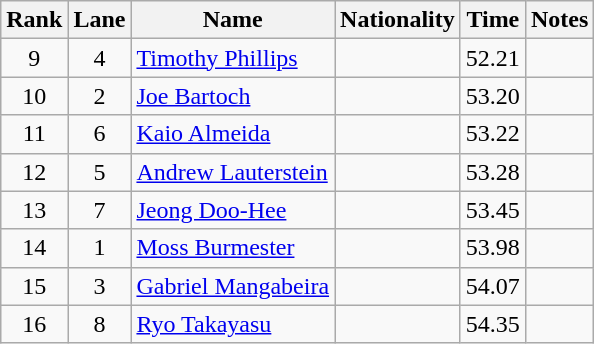<table class="wikitable sortable" style="text-align:center">
<tr>
<th>Rank</th>
<th>Lane</th>
<th>Name</th>
<th>Nationality</th>
<th>Time</th>
<th>Notes</th>
</tr>
<tr>
<td>9</td>
<td>4</td>
<td align=left><a href='#'>Timothy Phillips</a></td>
<td align=left></td>
<td>52.21</td>
<td></td>
</tr>
<tr>
<td>10</td>
<td>2</td>
<td align=left><a href='#'>Joe Bartoch</a></td>
<td align=left></td>
<td>53.20</td>
<td></td>
</tr>
<tr>
<td>11</td>
<td>6</td>
<td align=left><a href='#'>Kaio Almeida</a></td>
<td align=left></td>
<td>53.22</td>
<td></td>
</tr>
<tr>
<td>12</td>
<td>5</td>
<td align=left><a href='#'>Andrew Lauterstein</a></td>
<td align=left></td>
<td>53.28</td>
<td></td>
</tr>
<tr>
<td>13</td>
<td>7</td>
<td align=left><a href='#'>Jeong Doo-Hee</a></td>
<td align=left></td>
<td>53.45</td>
<td></td>
</tr>
<tr>
<td>14</td>
<td>1</td>
<td align=left><a href='#'>Moss Burmester</a></td>
<td align=left></td>
<td>53.98</td>
<td></td>
</tr>
<tr>
<td>15</td>
<td>3</td>
<td align=left><a href='#'>Gabriel Mangabeira</a></td>
<td align=left></td>
<td>54.07</td>
<td></td>
</tr>
<tr>
<td>16</td>
<td>8</td>
<td align=left><a href='#'>Ryo Takayasu</a></td>
<td align=left></td>
<td>54.35</td>
<td></td>
</tr>
</table>
